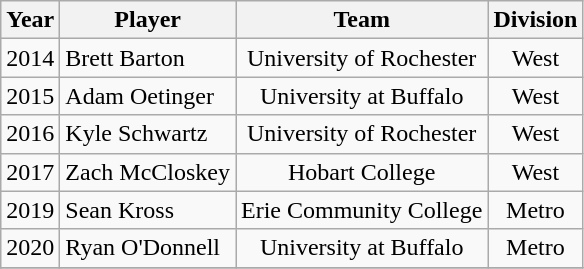<table class="wikitable sortable">
<tr>
<th>Year</th>
<th>Player</th>
<th>Team</th>
<th>Division</th>
</tr>
<tr>
<td align=center>2014</td>
<td>Brett Barton</td>
<td align=center>University of Rochester</td>
<td align=center>West</td>
</tr>
<tr>
<td align=center>2015</td>
<td>Adam Oetinger</td>
<td align=center>University at Buffalo</td>
<td align=center>West</td>
</tr>
<tr>
<td align=center>2016</td>
<td>Kyle Schwartz</td>
<td align=center>University of Rochester</td>
<td align=center>West</td>
</tr>
<tr>
<td align=center>2017</td>
<td>Zach McCloskey</td>
<td align=center>Hobart College</td>
<td align=center>West</td>
</tr>
<tr>
<td align=center>2019</td>
<td>Sean Kross</td>
<td align=center>Erie Community College</td>
<td align=center>Metro</td>
</tr>
<tr>
<td align=center>2020</td>
<td>Ryan O'Donnell</td>
<td align=center>University at Buffalo</td>
<td align=center>Metro</td>
</tr>
<tr>
</tr>
</table>
